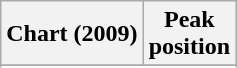<table class="wikitable sortable plainrowheaders">
<tr>
<th>Chart (2009)</th>
<th>Peak<br>position</th>
</tr>
<tr>
</tr>
<tr>
</tr>
<tr>
</tr>
<tr>
</tr>
<tr>
</tr>
</table>
